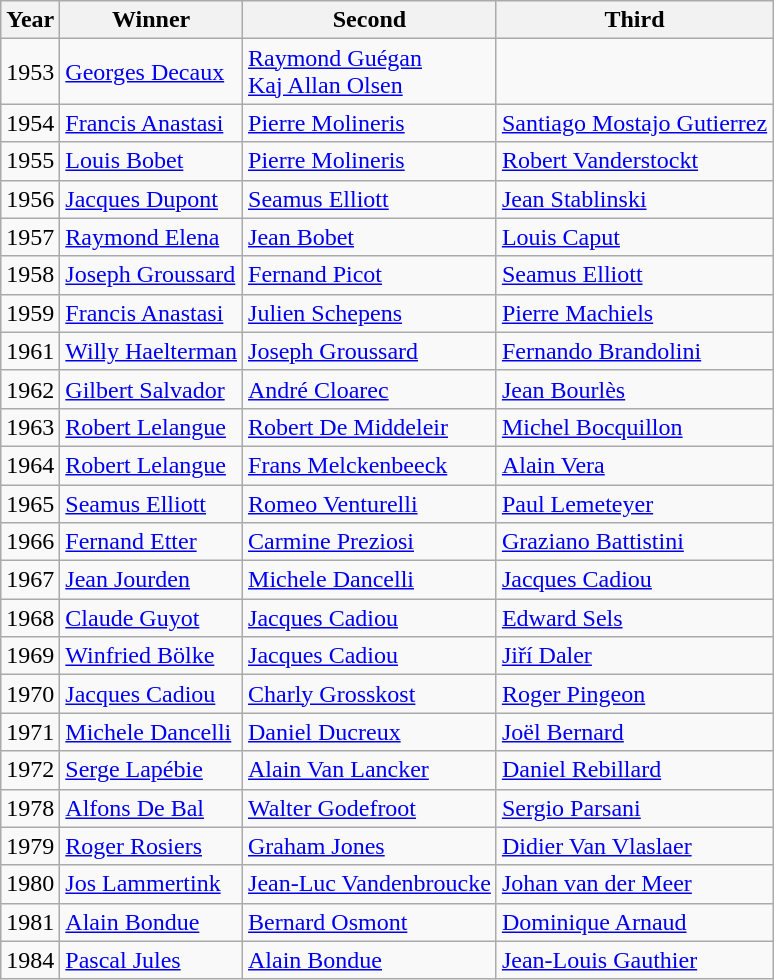<table class=wikitable>
<tr>
<th>Year</th>
<th>Winner</th>
<th>Second</th>
<th>Third</th>
</tr>
<tr>
<td>1953</td>
<td> <a href='#'>Georges Decaux</a></td>
<td> <a href='#'>Raymond Guégan</a><br>  <a href='#'>Kaj Allan Olsen</a></td>
<td></td>
</tr>
<tr>
<td>1954</td>
<td> <a href='#'>Francis Anastasi</a></td>
<td> <a href='#'>Pierre Molineris</a></td>
<td> <a href='#'>Santiago Mostajo Gutierrez</a></td>
</tr>
<tr>
<td>1955</td>
<td> <a href='#'>Louis Bobet</a></td>
<td> <a href='#'>Pierre Molineris</a></td>
<td> <a href='#'>Robert Vanderstockt</a></td>
</tr>
<tr>
<td>1956</td>
<td> <a href='#'>Jacques Dupont</a></td>
<td> <a href='#'>Seamus Elliott</a></td>
<td> <a href='#'>Jean Stablinski</a></td>
</tr>
<tr>
<td>1957</td>
<td> <a href='#'>Raymond Elena</a></td>
<td> <a href='#'>Jean Bobet</a></td>
<td> <a href='#'>Louis Caput</a></td>
</tr>
<tr>
<td>1958</td>
<td> <a href='#'>Joseph Groussard</a></td>
<td> <a href='#'>Fernand Picot</a></td>
<td> <a href='#'>Seamus Elliott</a></td>
</tr>
<tr>
<td>1959</td>
<td> <a href='#'>Francis Anastasi</a></td>
<td> <a href='#'>Julien Schepens</a></td>
<td> <a href='#'>Pierre Machiels</a></td>
</tr>
<tr>
<td>1961</td>
<td> <a href='#'>Willy Haelterman</a></td>
<td> <a href='#'>Joseph Groussard</a></td>
<td> <a href='#'>Fernando Brandolini</a></td>
</tr>
<tr>
<td>1962</td>
<td> <a href='#'>Gilbert Salvador</a></td>
<td> <a href='#'>André Cloarec</a></td>
<td> <a href='#'>Jean Bourlès</a></td>
</tr>
<tr>
<td>1963</td>
<td> <a href='#'>Robert Lelangue</a></td>
<td> <a href='#'>Robert De Middeleir</a></td>
<td> <a href='#'>Michel Bocquillon</a></td>
</tr>
<tr>
<td>1964</td>
<td> <a href='#'>Robert Lelangue</a></td>
<td> <a href='#'>Frans Melckenbeeck</a></td>
<td> <a href='#'>Alain Vera</a></td>
</tr>
<tr>
<td>1965</td>
<td> <a href='#'>Seamus Elliott</a></td>
<td> <a href='#'>Romeo Venturelli</a></td>
<td> <a href='#'>Paul Lemeteyer</a></td>
</tr>
<tr>
<td>1966</td>
<td> <a href='#'>Fernand Etter</a></td>
<td> <a href='#'>Carmine Preziosi</a></td>
<td> <a href='#'>Graziano Battistini</a></td>
</tr>
<tr>
<td>1967</td>
<td> <a href='#'>Jean Jourden</a></td>
<td> <a href='#'>Michele Dancelli</a></td>
<td> <a href='#'>Jacques Cadiou</a></td>
</tr>
<tr>
<td>1968</td>
<td> <a href='#'>Claude Guyot</a></td>
<td> <a href='#'>Jacques Cadiou</a></td>
<td> <a href='#'>Edward Sels</a></td>
</tr>
<tr>
<td>1969</td>
<td> <a href='#'>Winfried Bölke</a></td>
<td> <a href='#'>Jacques Cadiou</a></td>
<td> <a href='#'>Jiří Daler</a></td>
</tr>
<tr>
<td>1970</td>
<td> <a href='#'>Jacques Cadiou</a></td>
<td> <a href='#'>Charly Grosskost</a></td>
<td> <a href='#'>Roger Pingeon</a></td>
</tr>
<tr>
<td>1971</td>
<td> <a href='#'>Michele Dancelli</a></td>
<td> <a href='#'>Daniel Ducreux</a></td>
<td> <a href='#'>Joël Bernard</a></td>
</tr>
<tr>
<td>1972</td>
<td> <a href='#'>Serge Lapébie</a></td>
<td> <a href='#'>Alain Van Lancker</a></td>
<td> <a href='#'>Daniel Rebillard</a></td>
</tr>
<tr>
<td>1978</td>
<td> <a href='#'>Alfons De Bal</a></td>
<td> <a href='#'>Walter Godefroot</a></td>
<td> <a href='#'>Sergio Parsani</a></td>
</tr>
<tr>
<td>1979</td>
<td> <a href='#'>Roger Rosiers</a></td>
<td> <a href='#'>Graham Jones</a></td>
<td> <a href='#'>Didier Van Vlaslaer</a></td>
</tr>
<tr>
<td>1980</td>
<td> <a href='#'>Jos Lammertink</a></td>
<td> <a href='#'>Jean-Luc Vandenbroucke</a></td>
<td> <a href='#'>Johan van der Meer</a></td>
</tr>
<tr>
<td>1981</td>
<td> <a href='#'>Alain Bondue</a></td>
<td> <a href='#'>Bernard Osmont</a></td>
<td> <a href='#'>Dominique Arnaud</a></td>
</tr>
<tr>
<td>1984</td>
<td> <a href='#'>Pascal Jules</a></td>
<td> <a href='#'>Alain Bondue</a></td>
<td> <a href='#'>Jean-Louis Gauthier</a></td>
</tr>
</table>
